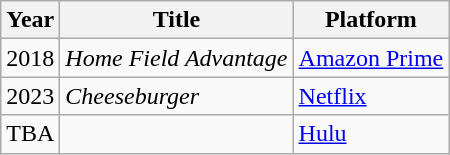<table class="wikitable">
<tr>
<th>Year</th>
<th>Title</th>
<th>Platform</th>
</tr>
<tr>
<td>2018</td>
<td><em>Home Field Advantage</em></td>
<td><a href='#'>Amazon Prime</a></td>
</tr>
<tr>
<td>2023</td>
<td><em>Cheeseburger</em></td>
<td><a href='#'>Netflix</a></td>
</tr>
<tr>
<td>TBA</td>
<td></td>
<td><a href='#'>Hulu</a></td>
</tr>
</table>
